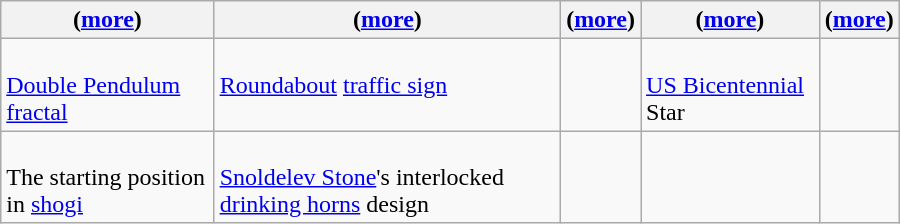<table class="wikitable" width=600>
<tr>
<th> (<a href='#'>more</a>)</th>
<th> (<a href='#'>more</a>)</th>
<th> (<a href='#'>more</a>)</th>
<th> (<a href='#'>more</a>)</th>
<th> (<a href='#'>more</a>)</th>
</tr>
<tr valign=top>
<td><br><a href='#'>Double Pendulum fractal</a></td>
<td><br><a href='#'>Roundabout</a> <a href='#'>traffic sign</a></td>
<td></td>
<td><br><a href='#'>US Bicentennial</a> Star</td>
<td></td>
</tr>
<tr valign=top>
<td><br>The starting position in <a href='#'>shogi</a></td>
<td><br><a href='#'>Snoldelev Stone</a>'s interlocked <a href='#'>drinking horns</a> design</td>
<td></td>
<td></td>
<td></td>
</tr>
</table>
